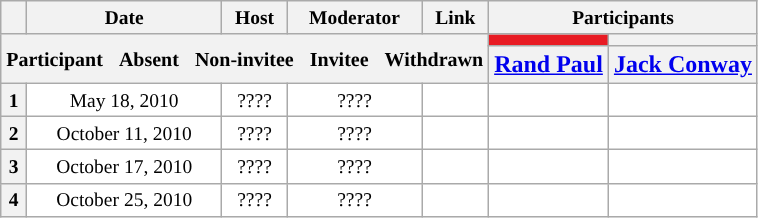<table class="wikitable mw-collapsible"  style="text-align:center;">
<tr style="font-size:small;">
<th scope="col"></th>
<th scope="col">Date</th>
<th scope="col">Host</th>
<th scope="col">Moderator</th>
<th scope="col">Link</th>
<th scope="col" colspan="2">Participants</th>
</tr>
<tr>
<th colspan="5" rowspan="2"> <small>Participant  </small> <small>Absent  </small> <small>Non-invitee  </small> <small>Invitee  </small> <small>Withdrawn</small></th>
<th scope="col" style="background:#E81B23;"></th>
<th scope="col" style="background:"></th>
</tr>
<tr>
<th scope="col"><a href='#'>Rand Paul</a></th>
<th scope="col"><a href='#'>Jack Conway</a></th>
</tr>
<tr style="background:#fff; font-size:small;">
<th scope="row">1</th>
<td style="white-space:nowrap;">May 18, 2010</td>
<td style="white-space:nowrap;">????</td>
<td style="white-space:nowrap;">????</td>
<td style="white-space:nowrap;"></td>
<td></td>
<td></td>
</tr>
<tr style="background:#fff; font-size:small;">
<th scope="row">2</th>
<td style="white-space:nowrap;">October 11, 2010</td>
<td style="white-space:nowrap;">????</td>
<td style="white-space:nowrap;">????</td>
<td style="white-space:nowrap;"></td>
<td></td>
<td></td>
</tr>
<tr style="background:#fff; font-size:small;">
<th scope="row">3</th>
<td style="white-space:nowrap;">October 17, 2010</td>
<td style="white-space:nowrap;">????</td>
<td style="white-space:nowrap;">????</td>
<td style="white-space:nowrap;"></td>
<td></td>
<td></td>
</tr>
<tr style="background:#fff; font-size:small;">
<th scope="row">4</th>
<td style="white-space:nowrap;">October 25, 2010</td>
<td style="white-space:nowrap;">????</td>
<td style="white-space:nowrap;">????</td>
<td style="white-space:nowrap;"></td>
<td></td>
<td></td>
</tr>
</table>
